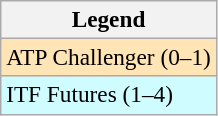<table class=wikitable style=font-size:97%>
<tr>
<th>Legend</th>
</tr>
<tr bgcolor=moccasin>
<td>ATP Challenger (0–1)</td>
</tr>
<tr bgcolor=cffcff>
<td>ITF Futures (1–4)</td>
</tr>
</table>
